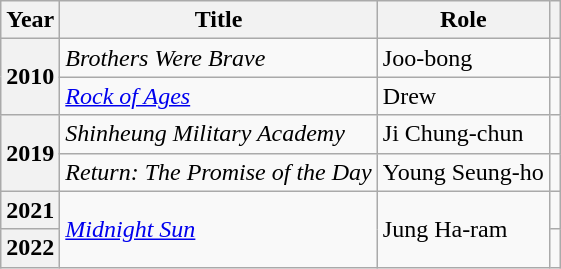<table class="wikitable sortable plainrowheaders">
<tr>
<th scope="col">Year</th>
<th scope="col">Title</th>
<th scope="col">Role</th>
<th scope="col" class="unsortable"></th>
</tr>
<tr>
<th scope="row" rowspan="2">2010</th>
<td><em>Brothers Were Brave</em></td>
<td>Joo-bong</td>
<td style="text-align:center"></td>
</tr>
<tr>
<td><em><a href='#'>Rock of Ages</a></em></td>
<td>Drew</td>
<td style="text-align:center"></td>
</tr>
<tr>
<th scope="row" rowspan="2">2019</th>
<td><em>Shinheung Military Academy</em></td>
<td>Ji Chung-chun</td>
<td style="text-align:center"></td>
</tr>
<tr>
<td><em>Return: The Promise of the Day</em></td>
<td>Young Seung-ho</td>
<td style="text-align:center"></td>
</tr>
<tr>
<th scope="row">2021</th>
<td rowspan="2"><em><a href='#'>Midnight Sun</a></em></td>
<td rowspan="2">Jung Ha-ram</td>
<td style="text-align:center"></td>
</tr>
<tr>
<th scope="row">2022</th>
<td style="text-align:center"></td>
</tr>
</table>
